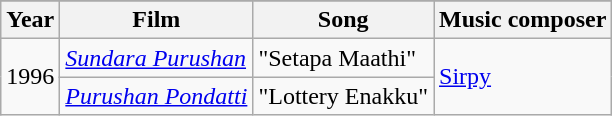<table class="wikitable">
<tr>
</tr>
<tr>
<th scope="col">Year</th>
<th scope="col">Film</th>
<th scope="col">Song</th>
<th scope="col">Music composer</th>
</tr>
<tr>
<td rowspan="2">1996</td>
<td><em><a href='#'>Sundara Purushan</a></em></td>
<td>"Setapa Maathi"</td>
<td rowspan="2"><a href='#'>Sirpy</a></td>
</tr>
<tr>
<td><em><a href='#'>Purushan Pondatti</a></em></td>
<td>"Lottery Enakku"</td>
</tr>
</table>
